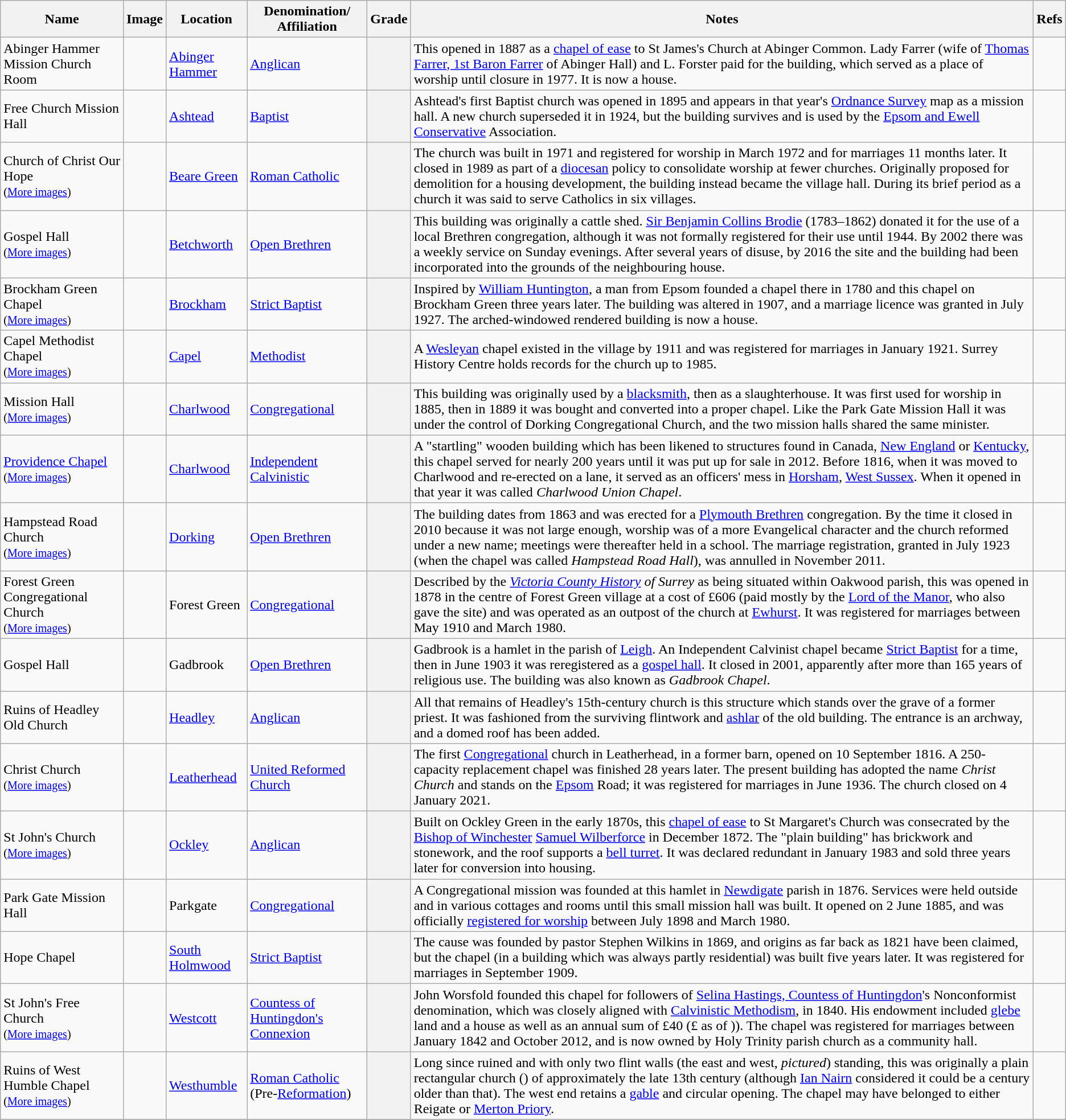<table class="wikitable sortable">
<tr>
<th align="center">Name</th>
<th align="center" class="unsortable">Image</th>
<th align="center">Location</th>
<th align="center">Denomination/<br>Affiliation</th>
<th align="center">Grade</th>
<th align="center" class="unsortable">Notes</th>
<th align="center" class="unsortable">Refs</th>
</tr>
<tr>
<td>Abinger Hammer Mission Church Room</td>
<td></td>
<td><a href='#'>Abinger Hammer</a><br></td>
<td><a href='#'>Anglican</a></td>
<th align="center"></th>
<td>This opened in 1887 as a <a href='#'>chapel of ease</a> to St James's Church at Abinger Common.  Lady Farrer (wife of <a href='#'>Thomas Farrer, 1st Baron Farrer</a> of Abinger Hall) and L. Forster paid for the building, which served as a place of worship until closure in 1977.  It is now a house.</td>
<td><br></td>
</tr>
<tr>
<td>Free Church Mission Hall</td>
<td></td>
<td><a href='#'>Ashtead</a><br></td>
<td><a href='#'>Baptist</a></td>
<th align="center"></th>
<td>Ashtead's first Baptist church was opened in 1895 and appears in that year's <a href='#'>Ordnance Survey</a> map as a mission hall.  A new church superseded it in 1924, but the building survives and is used by the <a href='#'>Epsom and Ewell</a> <a href='#'>Conservative</a> Association.</td>
<td><br></td>
</tr>
<tr>
<td>Church of Christ Our Hope<br><small>(<a href='#'>More images</a>)</small></td>
<td></td>
<td><a href='#'>Beare Green</a><br></td>
<td><a href='#'>Roman Catholic</a></td>
<th align="center"></th>
<td>The church was built in 1971 and registered for worship in March 1972 and for marriages 11 months later.  It closed in 1989 as part of a <a href='#'>diocesan</a> policy to consolidate worship at fewer churches.  Originally proposed for demolition for a housing development, the building instead became the village hall.  During its brief period as a church  it was said to serve Catholics in six villages.</td>
<td><br></td>
</tr>
<tr>
<td>Gospel Hall<br><small>(<a href='#'>More images</a>)</small></td>
<td></td>
<td><a href='#'>Betchworth</a><br></td>
<td><a href='#'>Open Brethren</a></td>
<th align="center"></th>
<td>This building was originally a cattle shed.  <a href='#'>Sir Benjamin Collins Brodie</a> (1783–1862) donated it for the use of a local Brethren congregation, although it was not formally registered for their use until 1944.  By 2002 there was a weekly service on Sunday evenings. After several years of disuse, by 2016 the site and the building had been incorporated into the grounds of the neighbouring house.</td>
<td><br></td>
</tr>
<tr>
<td>Brockham Green Chapel<br><small>(<a href='#'>More images</a>)</small></td>
<td></td>
<td><a href='#'>Brockham</a><br></td>
<td><a href='#'>Strict Baptist</a></td>
<th align="center"></th>
<td>Inspired by <a href='#'>William Huntington</a>, a man from Epsom founded a chapel there in 1780 and this chapel on Brockham Green three years later.  The building was altered in 1907, and a marriage licence was granted in July 1927.  The arched-windowed rendered building is now a house.</td>
<td><br><br></td>
</tr>
<tr>
<td>Capel Methodist Chapel<br><small>(<a href='#'>More images</a>)</small></td>
<td></td>
<td><a href='#'>Capel</a><br></td>
<td><a href='#'>Methodist</a></td>
<th align="center"></th>
<td>A <a href='#'>Wesleyan</a> chapel existed in the village by 1911 and was registered for marriages in January 1921.  Surrey History Centre holds records for the church up to 1985.</td>
<td><br></td>
</tr>
<tr>
<td>Mission Hall<br><small>(<a href='#'>More images</a>)</small></td>
<td></td>
<td><a href='#'>Charlwood</a><br></td>
<td><a href='#'>Congregational</a></td>
<th align="center"></th>
<td>This building was originally used by a <a href='#'>blacksmith</a>, then as a slaughterhouse.  It was first used for worship in 1885, then in 1889 it was bought and converted into a proper chapel.  Like the Park Gate Mission Hall it was under the control of Dorking Congregational Church, and the two mission halls shared the same minister.</td>
<td><br></td>
</tr>
<tr>
<td><a href='#'>Providence Chapel</a><br><small>(<a href='#'>More images</a>)</small></td>
<td></td>
<td><a href='#'>Charlwood</a><br></td>
<td><a href='#'>Independent Calvinistic</a></td>
<th></th>
<td>A "startling" wooden building which has been likened to structures found in Canada, <a href='#'>New England</a> or <a href='#'>Kentucky</a>, this chapel served for nearly 200 years until it was put up for sale in 2012.  Before 1816, when it was moved to Charlwood and re-erected on a lane, it served as an officers' mess in <a href='#'>Horsham</a>, <a href='#'>West Sussex</a>.  When it opened in that year it was called <em>Charlwood Union Chapel</em>.</td>
<td><br><br><br></td>
</tr>
<tr>
<td>Hampstead Road Church<br><small>(<a href='#'>More images</a>)</small></td>
<td></td>
<td><a href='#'>Dorking</a><br></td>
<td><a href='#'>Open Brethren</a></td>
<th align="center"></th>
<td>The building dates from 1863 and was erected for a <a href='#'>Plymouth Brethren</a> congregation.  By the time it closed in 2010 because it was not large enough, worship was of a more Evangelical character and the church reformed under a new name; meetings were thereafter held in a school.  The marriage registration, granted in July 1923 (when the chapel was called <em>Hampstead Road Hall</em>), was annulled in November 2011.</td>
<td><br><br></td>
</tr>
<tr>
<td>Forest Green Congregational Church<br><small>(<a href='#'>More images</a>)</small></td>
<td></td>
<td>Forest Green<br></td>
<td><a href='#'>Congregational</a></td>
<th align="center"></th>
<td>Described by the <em><a href='#'>Victoria County History</a> of Surrey</em> as being situated within Oakwood parish, this was opened in 1878 in the centre of Forest Green village at a cost of £606 (paid mostly by the <a href='#'>Lord of the Manor</a>, who also gave the site) and was operated as an outpost of the church at <a href='#'>Ewhurst</a>.  It was registered for marriages between May 1910 and March 1980.</td>
<td><br></td>
</tr>
<tr>
<td>Gospel Hall</td>
<td></td>
<td>Gadbrook<br></td>
<td><a href='#'>Open Brethren</a></td>
<th align="center"></th>
<td>Gadbrook is a hamlet in the parish of <a href='#'>Leigh</a>.  An Independent Calvinist chapel became <a href='#'>Strict Baptist</a> for a time, then in June 1903 it was reregistered as a <a href='#'>gospel hall</a>.  It closed in 2001, apparently after more than 165 years of religious use.  The building was also known as <em>Gadbrook Chapel</em>.</td>
<td><br></td>
</tr>
<tr>
<td>Ruins of Headley Old Church</td>
<td></td>
<td><a href='#'>Headley</a><br></td>
<td><a href='#'>Anglican</a></td>
<th></th>
<td>All that remains of Headley's 15th-century church is this structure which stands over the grave of a former priest.  It was fashioned from the surviving flintwork and <a href='#'>ashlar</a> of the old building.  The entrance is an archway, and a domed roof has been added.</td>
<td></td>
</tr>
<tr>
<td>Christ Church<br><small>(<a href='#'>More images</a>)</small></td>
<td></td>
<td><a href='#'>Leatherhead</a><br></td>
<td><a href='#'>United Reformed Church</a></td>
<th align="center"></th>
<td>The first <a href='#'>Congregational</a> church in Leatherhead, in a former barn, opened on 10 September 1816.  A 250-capacity replacement chapel was finished 28 years later.  The present building has adopted the name <em>Christ Church</em> and stands on the <a href='#'>Epsom</a> Road; it was registered for marriages in June 1936. The church closed on 4 January 2021.</td>
<td><br><br></td>
</tr>
<tr>
<td>St John's Church<br><small>(<a href='#'>More images</a>)</small></td>
<td></td>
<td><a href='#'>Ockley</a><br></td>
<td><a href='#'>Anglican</a></td>
<th align="center"></th>
<td>Built on Ockley Green in the early 1870s, this <a href='#'>chapel of ease</a> to St Margaret's Church was consecrated by the <a href='#'>Bishop of Winchester</a> <a href='#'>Samuel Wilberforce</a> in December 1872.  The "plain building" has brickwork and stonework, and the roof supports a <a href='#'>bell turret</a>.  It was declared redundant in January 1983 and sold three years later for conversion into housing.</td>
<td></td>
</tr>
<tr>
<td>Park Gate Mission Hall</td>
<td></td>
<td>Parkgate<br></td>
<td><a href='#'>Congregational</a></td>
<th align="center"></th>
<td>A Congregational mission was founded at this hamlet in <a href='#'>Newdigate</a> parish in 1876.  Services were held outside and in various cottages and rooms until this small mission hall was built.  It opened on 2 June 1885, and was officially <a href='#'>registered for worship</a> between July 1898 and March 1980.</td>
<td><br></td>
</tr>
<tr>
<td>Hope Chapel</td>
<td></td>
<td><a href='#'>South Holmwood</a><br></td>
<td><a href='#'>Strict Baptist</a></td>
<th align="center"></th>
<td>The cause was founded by pastor Stephen Wilkins in 1869, and origins as far back as 1821 have been claimed, but the chapel (in a building which was always partly residential) was built five years later.  It was registered for marriages in September 1909.</td>
<td><br></td>
</tr>
<tr>
<td>St John's Free Church<br><small>(<a href='#'>More images</a>)</small></td>
<td></td>
<td><a href='#'>Westcott</a><br></td>
<td><a href='#'>Countess of Huntingdon's Connexion</a></td>
<th align="center"></th>
<td>John Worsfold founded this chapel for followers of <a href='#'>Selina Hastings, Countess of Huntingdon</a>'s Nonconformist denomination, which was closely aligned with <a href='#'>Calvinistic Methodism</a>, in 1840.  His endowment included <a href='#'>glebe</a> land and a house as well as an annual sum of £40 (£ as of )).  The chapel was registered for marriages between January 1842 and October 2012, and is now owned by Holy Trinity parish church as a community hall.</td>
<td><br><br></td>
</tr>
<tr>
<td>Ruins of West Humble Chapel<br><small>(<a href='#'>More images</a>)</small></td>
<td></td>
<td><a href='#'>Westhumble</a><br></td>
<td><a href='#'>Roman Catholic</a> (Pre-<a href='#'>Reformation</a>)</td>
<th></th>
<td>Long since ruined and with only two flint walls (the east and west, <em>pictured</em>) standing, this was originally a plain rectangular church () of approximately the late 13th century (although <a href='#'>Ian Nairn</a> considered it could be a century older than that).  The west end retains a <a href='#'>gable</a> and circular opening.  The chapel may have belonged to either Reigate  or <a href='#'>Merton Priory</a>.</td>
<td><br></td>
</tr>
<tr>
</tr>
</table>
